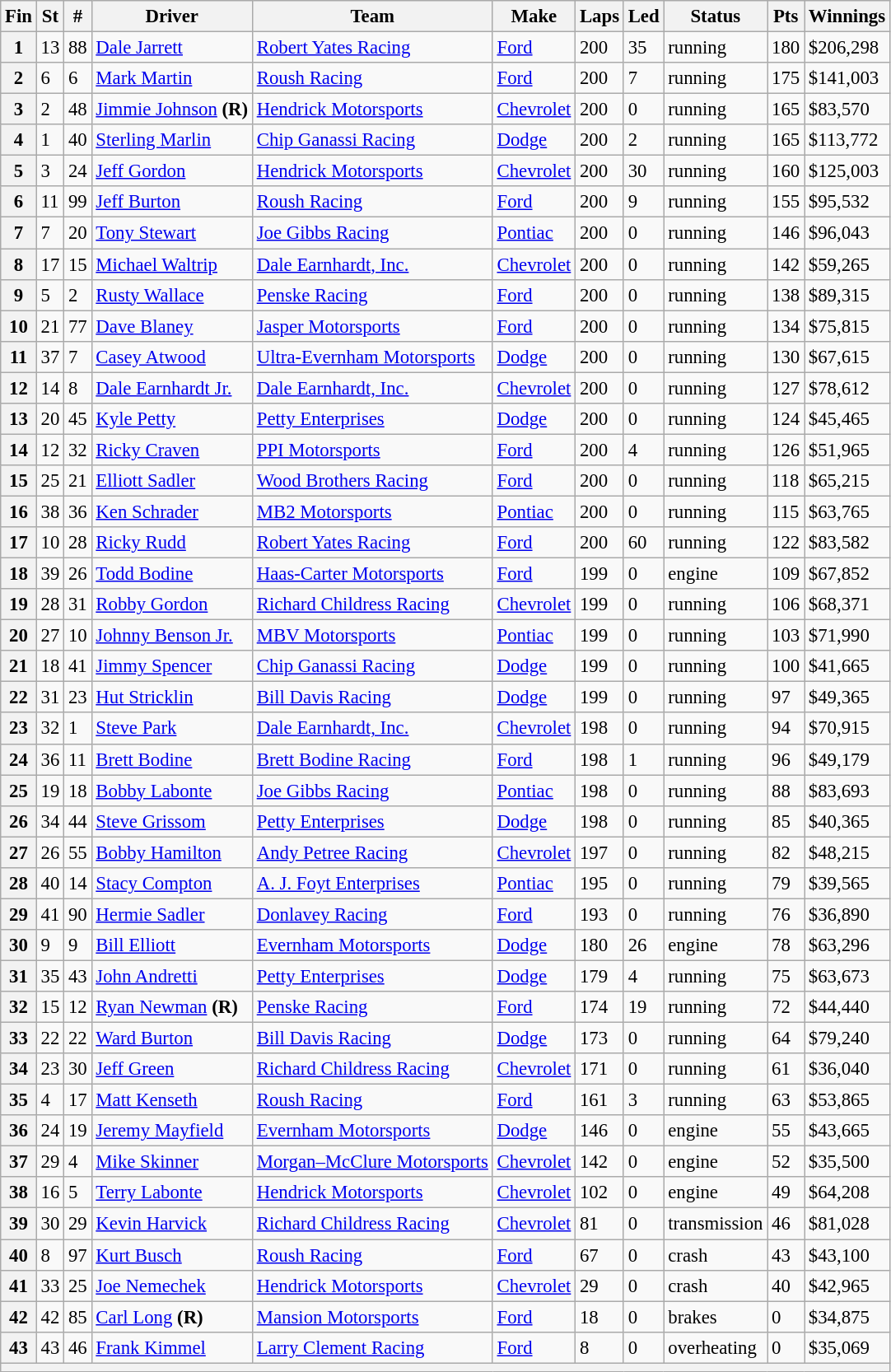<table class="wikitable" style="font-size:95%">
<tr>
<th>Fin</th>
<th>St</th>
<th>#</th>
<th>Driver</th>
<th>Team</th>
<th>Make</th>
<th>Laps</th>
<th>Led</th>
<th>Status</th>
<th>Pts</th>
<th>Winnings</th>
</tr>
<tr>
<th>1</th>
<td>13</td>
<td>88</td>
<td><a href='#'>Dale Jarrett</a></td>
<td><a href='#'>Robert Yates Racing</a></td>
<td><a href='#'>Ford</a></td>
<td>200</td>
<td>35</td>
<td>running</td>
<td>180</td>
<td>$206,298</td>
</tr>
<tr>
<th>2</th>
<td>6</td>
<td>6</td>
<td><a href='#'>Mark Martin</a></td>
<td><a href='#'>Roush Racing</a></td>
<td><a href='#'>Ford</a></td>
<td>200</td>
<td>7</td>
<td>running</td>
<td>175</td>
<td>$141,003</td>
</tr>
<tr>
<th>3</th>
<td>2</td>
<td>48</td>
<td><a href='#'>Jimmie Johnson</a> <strong>(R)</strong></td>
<td><a href='#'>Hendrick Motorsports</a></td>
<td><a href='#'>Chevrolet</a></td>
<td>200</td>
<td>0</td>
<td>running</td>
<td>165</td>
<td>$83,570</td>
</tr>
<tr>
<th>4</th>
<td>1</td>
<td>40</td>
<td><a href='#'>Sterling Marlin</a></td>
<td><a href='#'>Chip Ganassi Racing</a></td>
<td><a href='#'>Dodge</a></td>
<td>200</td>
<td>2</td>
<td>running</td>
<td>165</td>
<td>$113,772</td>
</tr>
<tr>
<th>5</th>
<td>3</td>
<td>24</td>
<td><a href='#'>Jeff Gordon</a></td>
<td><a href='#'>Hendrick Motorsports</a></td>
<td><a href='#'>Chevrolet</a></td>
<td>200</td>
<td>30</td>
<td>running</td>
<td>160</td>
<td>$125,003</td>
</tr>
<tr>
<th>6</th>
<td>11</td>
<td>99</td>
<td><a href='#'>Jeff Burton</a></td>
<td><a href='#'>Roush Racing</a></td>
<td><a href='#'>Ford</a></td>
<td>200</td>
<td>9</td>
<td>running</td>
<td>155</td>
<td>$95,532</td>
</tr>
<tr>
<th>7</th>
<td>7</td>
<td>20</td>
<td><a href='#'>Tony Stewart</a></td>
<td><a href='#'>Joe Gibbs Racing</a></td>
<td><a href='#'>Pontiac</a></td>
<td>200</td>
<td>0</td>
<td>running</td>
<td>146</td>
<td>$96,043</td>
</tr>
<tr>
<th>8</th>
<td>17</td>
<td>15</td>
<td><a href='#'>Michael Waltrip</a></td>
<td><a href='#'>Dale Earnhardt, Inc.</a></td>
<td><a href='#'>Chevrolet</a></td>
<td>200</td>
<td>0</td>
<td>running</td>
<td>142</td>
<td>$59,265</td>
</tr>
<tr>
<th>9</th>
<td>5</td>
<td>2</td>
<td><a href='#'>Rusty Wallace</a></td>
<td><a href='#'>Penske Racing</a></td>
<td><a href='#'>Ford</a></td>
<td>200</td>
<td>0</td>
<td>running</td>
<td>138</td>
<td>$89,315</td>
</tr>
<tr>
<th>10</th>
<td>21</td>
<td>77</td>
<td><a href='#'>Dave Blaney</a></td>
<td><a href='#'>Jasper Motorsports</a></td>
<td><a href='#'>Ford</a></td>
<td>200</td>
<td>0</td>
<td>running</td>
<td>134</td>
<td>$75,815</td>
</tr>
<tr>
<th>11</th>
<td>37</td>
<td>7</td>
<td><a href='#'>Casey Atwood</a></td>
<td><a href='#'>Ultra-Evernham Motorsports</a></td>
<td><a href='#'>Dodge</a></td>
<td>200</td>
<td>0</td>
<td>running</td>
<td>130</td>
<td>$67,615</td>
</tr>
<tr>
<th>12</th>
<td>14</td>
<td>8</td>
<td><a href='#'>Dale Earnhardt Jr.</a></td>
<td><a href='#'>Dale Earnhardt, Inc.</a></td>
<td><a href='#'>Chevrolet</a></td>
<td>200</td>
<td>0</td>
<td>running</td>
<td>127</td>
<td>$78,612</td>
</tr>
<tr>
<th>13</th>
<td>20</td>
<td>45</td>
<td><a href='#'>Kyle Petty</a></td>
<td><a href='#'>Petty Enterprises</a></td>
<td><a href='#'>Dodge</a></td>
<td>200</td>
<td>0</td>
<td>running</td>
<td>124</td>
<td>$45,465</td>
</tr>
<tr>
<th>14</th>
<td>12</td>
<td>32</td>
<td><a href='#'>Ricky Craven</a></td>
<td><a href='#'>PPI Motorsports</a></td>
<td><a href='#'>Ford</a></td>
<td>200</td>
<td>4</td>
<td>running</td>
<td>126</td>
<td>$51,965</td>
</tr>
<tr>
<th>15</th>
<td>25</td>
<td>21</td>
<td><a href='#'>Elliott Sadler</a></td>
<td><a href='#'>Wood Brothers Racing</a></td>
<td><a href='#'>Ford</a></td>
<td>200</td>
<td>0</td>
<td>running</td>
<td>118</td>
<td>$65,215</td>
</tr>
<tr>
<th>16</th>
<td>38</td>
<td>36</td>
<td><a href='#'>Ken Schrader</a></td>
<td><a href='#'>MB2 Motorsports</a></td>
<td><a href='#'>Pontiac</a></td>
<td>200</td>
<td>0</td>
<td>running</td>
<td>115</td>
<td>$63,765</td>
</tr>
<tr>
<th>17</th>
<td>10</td>
<td>28</td>
<td><a href='#'>Ricky Rudd</a></td>
<td><a href='#'>Robert Yates Racing</a></td>
<td><a href='#'>Ford</a></td>
<td>200</td>
<td>60</td>
<td>running</td>
<td>122</td>
<td>$83,582</td>
</tr>
<tr>
<th>18</th>
<td>39</td>
<td>26</td>
<td><a href='#'>Todd Bodine</a></td>
<td><a href='#'>Haas-Carter Motorsports</a></td>
<td><a href='#'>Ford</a></td>
<td>199</td>
<td>0</td>
<td>engine</td>
<td>109</td>
<td>$67,852</td>
</tr>
<tr>
<th>19</th>
<td>28</td>
<td>31</td>
<td><a href='#'>Robby Gordon</a></td>
<td><a href='#'>Richard Childress Racing</a></td>
<td><a href='#'>Chevrolet</a></td>
<td>199</td>
<td>0</td>
<td>running</td>
<td>106</td>
<td>$68,371</td>
</tr>
<tr>
<th>20</th>
<td>27</td>
<td>10</td>
<td><a href='#'>Johnny Benson Jr.</a></td>
<td><a href='#'>MBV Motorsports</a></td>
<td><a href='#'>Pontiac</a></td>
<td>199</td>
<td>0</td>
<td>running</td>
<td>103</td>
<td>$71,990</td>
</tr>
<tr>
<th>21</th>
<td>18</td>
<td>41</td>
<td><a href='#'>Jimmy Spencer</a></td>
<td><a href='#'>Chip Ganassi Racing</a></td>
<td><a href='#'>Dodge</a></td>
<td>199</td>
<td>0</td>
<td>running</td>
<td>100</td>
<td>$41,665</td>
</tr>
<tr>
<th>22</th>
<td>31</td>
<td>23</td>
<td><a href='#'>Hut Stricklin</a></td>
<td><a href='#'>Bill Davis Racing</a></td>
<td><a href='#'>Dodge</a></td>
<td>199</td>
<td>0</td>
<td>running</td>
<td>97</td>
<td>$49,365</td>
</tr>
<tr>
<th>23</th>
<td>32</td>
<td>1</td>
<td><a href='#'>Steve Park</a></td>
<td><a href='#'>Dale Earnhardt, Inc.</a></td>
<td><a href='#'>Chevrolet</a></td>
<td>198</td>
<td>0</td>
<td>running</td>
<td>94</td>
<td>$70,915</td>
</tr>
<tr>
<th>24</th>
<td>36</td>
<td>11</td>
<td><a href='#'>Brett Bodine</a></td>
<td><a href='#'>Brett Bodine Racing</a></td>
<td><a href='#'>Ford</a></td>
<td>198</td>
<td>1</td>
<td>running</td>
<td>96</td>
<td>$49,179</td>
</tr>
<tr>
<th>25</th>
<td>19</td>
<td>18</td>
<td><a href='#'>Bobby Labonte</a></td>
<td><a href='#'>Joe Gibbs Racing</a></td>
<td><a href='#'>Pontiac</a></td>
<td>198</td>
<td>0</td>
<td>running</td>
<td>88</td>
<td>$83,693</td>
</tr>
<tr>
<th>26</th>
<td>34</td>
<td>44</td>
<td><a href='#'>Steve Grissom</a></td>
<td><a href='#'>Petty Enterprises</a></td>
<td><a href='#'>Dodge</a></td>
<td>198</td>
<td>0</td>
<td>running</td>
<td>85</td>
<td>$40,365</td>
</tr>
<tr>
<th>27</th>
<td>26</td>
<td>55</td>
<td><a href='#'>Bobby Hamilton</a></td>
<td><a href='#'>Andy Petree Racing</a></td>
<td><a href='#'>Chevrolet</a></td>
<td>197</td>
<td>0</td>
<td>running</td>
<td>82</td>
<td>$48,215</td>
</tr>
<tr>
<th>28</th>
<td>40</td>
<td>14</td>
<td><a href='#'>Stacy Compton</a></td>
<td><a href='#'>A. J. Foyt Enterprises</a></td>
<td><a href='#'>Pontiac</a></td>
<td>195</td>
<td>0</td>
<td>running</td>
<td>79</td>
<td>$39,565</td>
</tr>
<tr>
<th>29</th>
<td>41</td>
<td>90</td>
<td><a href='#'>Hermie Sadler</a></td>
<td><a href='#'>Donlavey Racing</a></td>
<td><a href='#'>Ford</a></td>
<td>193</td>
<td>0</td>
<td>running</td>
<td>76</td>
<td>$36,890</td>
</tr>
<tr>
<th>30</th>
<td>9</td>
<td>9</td>
<td><a href='#'>Bill Elliott</a></td>
<td><a href='#'>Evernham Motorsports</a></td>
<td><a href='#'>Dodge</a></td>
<td>180</td>
<td>26</td>
<td>engine</td>
<td>78</td>
<td>$63,296</td>
</tr>
<tr>
<th>31</th>
<td>35</td>
<td>43</td>
<td><a href='#'>John Andretti</a></td>
<td><a href='#'>Petty Enterprises</a></td>
<td><a href='#'>Dodge</a></td>
<td>179</td>
<td>4</td>
<td>running</td>
<td>75</td>
<td>$63,673</td>
</tr>
<tr>
<th>32</th>
<td>15</td>
<td>12</td>
<td><a href='#'>Ryan Newman</a> <strong>(R)</strong></td>
<td><a href='#'>Penske Racing</a></td>
<td><a href='#'>Ford</a></td>
<td>174</td>
<td>19</td>
<td>running</td>
<td>72</td>
<td>$44,440</td>
</tr>
<tr>
<th>33</th>
<td>22</td>
<td>22</td>
<td><a href='#'>Ward Burton</a></td>
<td><a href='#'>Bill Davis Racing</a></td>
<td><a href='#'>Dodge</a></td>
<td>173</td>
<td>0</td>
<td>running</td>
<td>64</td>
<td>$79,240</td>
</tr>
<tr>
<th>34</th>
<td>23</td>
<td>30</td>
<td><a href='#'>Jeff Green</a></td>
<td><a href='#'>Richard Childress Racing</a></td>
<td><a href='#'>Chevrolet</a></td>
<td>171</td>
<td>0</td>
<td>running</td>
<td>61</td>
<td>$36,040</td>
</tr>
<tr>
<th>35</th>
<td>4</td>
<td>17</td>
<td><a href='#'>Matt Kenseth</a></td>
<td><a href='#'>Roush Racing</a></td>
<td><a href='#'>Ford</a></td>
<td>161</td>
<td>3</td>
<td>running</td>
<td>63</td>
<td>$53,865</td>
</tr>
<tr>
<th>36</th>
<td>24</td>
<td>19</td>
<td><a href='#'>Jeremy Mayfield</a></td>
<td><a href='#'>Evernham Motorsports</a></td>
<td><a href='#'>Dodge</a></td>
<td>146</td>
<td>0</td>
<td>engine</td>
<td>55</td>
<td>$43,665</td>
</tr>
<tr>
<th>37</th>
<td>29</td>
<td>4</td>
<td><a href='#'>Mike Skinner</a></td>
<td><a href='#'>Morgan–McClure Motorsports</a></td>
<td><a href='#'>Chevrolet</a></td>
<td>142</td>
<td>0</td>
<td>engine</td>
<td>52</td>
<td>$35,500</td>
</tr>
<tr>
<th>38</th>
<td>16</td>
<td>5</td>
<td><a href='#'>Terry Labonte</a></td>
<td><a href='#'>Hendrick Motorsports</a></td>
<td><a href='#'>Chevrolet</a></td>
<td>102</td>
<td>0</td>
<td>engine</td>
<td>49</td>
<td>$64,208</td>
</tr>
<tr>
<th>39</th>
<td>30</td>
<td>29</td>
<td><a href='#'>Kevin Harvick</a></td>
<td><a href='#'>Richard Childress Racing</a></td>
<td><a href='#'>Chevrolet</a></td>
<td>81</td>
<td>0</td>
<td>transmission</td>
<td>46</td>
<td>$81,028</td>
</tr>
<tr>
<th>40</th>
<td>8</td>
<td>97</td>
<td><a href='#'>Kurt Busch</a></td>
<td><a href='#'>Roush Racing</a></td>
<td><a href='#'>Ford</a></td>
<td>67</td>
<td>0</td>
<td>crash</td>
<td>43</td>
<td>$43,100</td>
</tr>
<tr>
<th>41</th>
<td>33</td>
<td>25</td>
<td><a href='#'>Joe Nemechek</a></td>
<td><a href='#'>Hendrick Motorsports</a></td>
<td><a href='#'>Chevrolet</a></td>
<td>29</td>
<td>0</td>
<td>crash</td>
<td>40</td>
<td>$42,965</td>
</tr>
<tr>
<th>42</th>
<td>42</td>
<td>85</td>
<td><a href='#'>Carl Long</a> <strong>(R)</strong></td>
<td><a href='#'>Mansion Motorsports</a></td>
<td><a href='#'>Ford</a></td>
<td>18</td>
<td>0</td>
<td>brakes</td>
<td>0</td>
<td>$34,875</td>
</tr>
<tr>
<th>43</th>
<td>43</td>
<td>46</td>
<td><a href='#'>Frank Kimmel</a></td>
<td><a href='#'>Larry Clement Racing</a></td>
<td><a href='#'>Ford</a></td>
<td>8</td>
<td>0</td>
<td>overheating</td>
<td>0</td>
<td>$35,069</td>
</tr>
<tr>
<th colspan="11"></th>
</tr>
</table>
